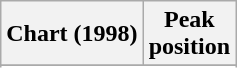<table class="wikitable plainrowheaders sortable" style="text-align:center;">
<tr>
<th>Chart (1998)</th>
<th>Peak<br>position</th>
</tr>
<tr>
</tr>
<tr>
</tr>
</table>
